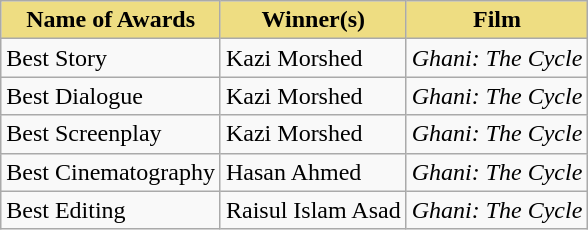<table class="wikitable sortable collapsible">
<tr>
<th style="background:#EEDD82;">Name of Awards</th>
<th style="background:#EEDD82;">Winner(s)</th>
<th style="background:#EEDD82;">Film</th>
</tr>
<tr>
<td>Best Story</td>
<td>Kazi Morshed</td>
<td><em>Ghani: The Cycle</em></td>
</tr>
<tr>
<td>Best Dialogue</td>
<td>Kazi Morshed</td>
<td><em>Ghani: The Cycle</em></td>
</tr>
<tr>
<td>Best Screenplay</td>
<td>Kazi Morshed</td>
<td><em>Ghani: The Cycle</em></td>
</tr>
<tr>
<td>Best Cinematography</td>
<td>Hasan Ahmed</td>
<td><em>Ghani: The Cycle</em></td>
</tr>
<tr>
<td>Best Editing</td>
<td>Raisul Islam Asad</td>
<td><em>Ghani: The Cycle</em></td>
</tr>
</table>
